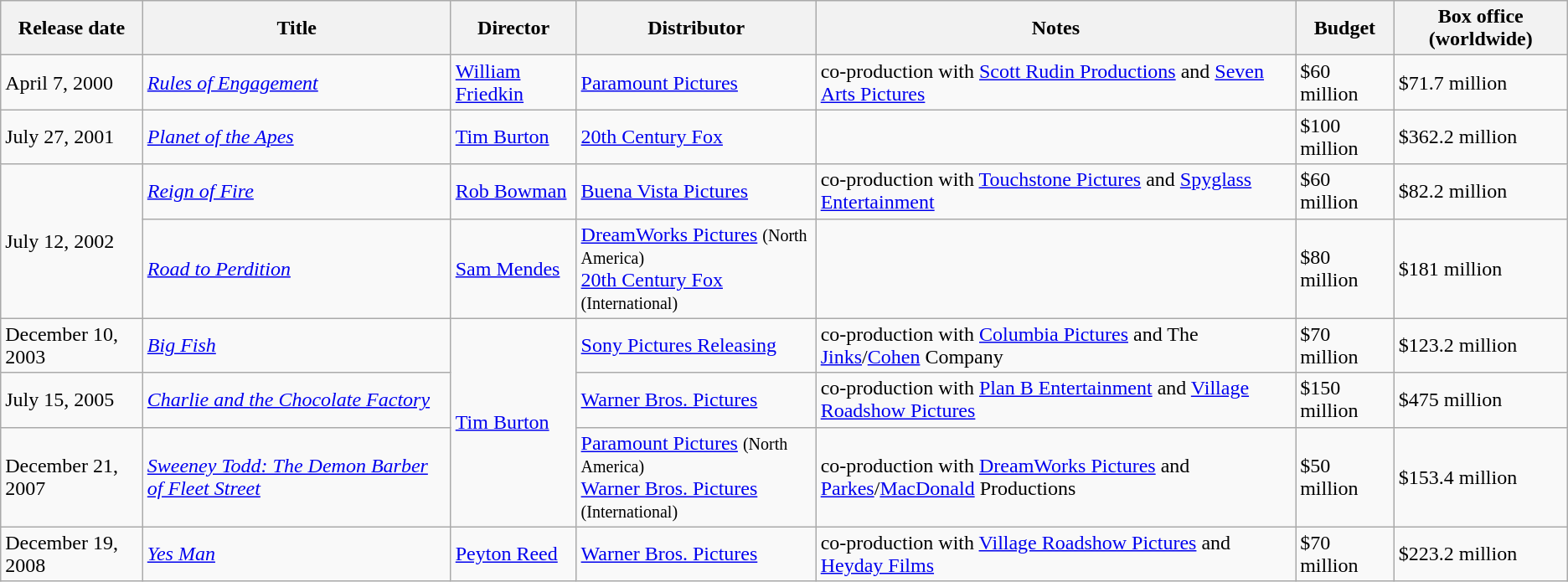<table class="wikitable sortable">
<tr>
<th>Release date</th>
<th>Title</th>
<th>Director</th>
<th>Distributor</th>
<th>Notes</th>
<th>Budget</th>
<th>Box office (worldwide)</th>
</tr>
<tr>
<td>April 7, 2000</td>
<td><em><a href='#'>Rules of Engagement</a></em></td>
<td><a href='#'>William Friedkin</a></td>
<td><a href='#'>Paramount Pictures</a></td>
<td>co-production with <a href='#'>Scott Rudin Productions</a> and <a href='#'>Seven Arts Pictures</a></td>
<td>$60 million</td>
<td>$71.7 million</td>
</tr>
<tr>
<td>July 27, 2001</td>
<td><em><a href='#'>Planet of the Apes</a></em></td>
<td><a href='#'>Tim Burton</a></td>
<td><a href='#'>20th Century Fox</a></td>
<td></td>
<td>$100 million</td>
<td>$362.2 million</td>
</tr>
<tr>
<td rowspan="2">July 12, 2002</td>
<td><em><a href='#'>Reign of Fire</a></em></td>
<td><a href='#'>Rob Bowman</a></td>
<td><a href='#'>Buena Vista Pictures</a></td>
<td>co-production with <a href='#'>Touchstone Pictures</a> and <a href='#'>Spyglass Entertainment</a></td>
<td>$60 million</td>
<td>$82.2 million</td>
</tr>
<tr>
<td><em><a href='#'>Road to Perdition</a></em></td>
<td><a href='#'>Sam Mendes</a></td>
<td><a href='#'>DreamWorks Pictures</a> <small>(North America)</small><br><a href='#'>20th Century Fox</a> <small>(International)</small></td>
<td></td>
<td>$80 million</td>
<td>$181 million</td>
</tr>
<tr>
<td>December 10, 2003</td>
<td><em><a href='#'>Big Fish</a></em></td>
<td rowspan="3"><a href='#'>Tim Burton</a></td>
<td><a href='#'>Sony Pictures Releasing</a></td>
<td>co-production with <a href='#'>Columbia Pictures</a> and The <a href='#'>Jinks</a>/<a href='#'>Cohen</a> Company</td>
<td>$70 million</td>
<td>$123.2 million</td>
</tr>
<tr>
<td>July 15, 2005</td>
<td><em><a href='#'>Charlie and the Chocolate Factory</a></em></td>
<td><a href='#'>Warner Bros. Pictures</a></td>
<td>co-production with <a href='#'>Plan B Entertainment</a> and <a href='#'>Village Roadshow Pictures</a></td>
<td>$150 million</td>
<td>$475 million</td>
</tr>
<tr>
<td>December 21, 2007</td>
<td><em><a href='#'>Sweeney Todd: The Demon Barber of Fleet Street</a></em></td>
<td><a href='#'>Paramount Pictures</a> <small>(North America)</small><br><a href='#'>Warner Bros. Pictures</a> <small>(International)</small></td>
<td>co-production with <a href='#'>DreamWorks Pictures</a> and <a href='#'>Parkes</a>/<a href='#'>MacDonald</a> Productions</td>
<td>$50 million</td>
<td>$153.4 million</td>
</tr>
<tr>
<td>December 19, 2008</td>
<td><em><a href='#'>Yes Man</a></em></td>
<td><a href='#'>Peyton Reed</a></td>
<td><a href='#'>Warner Bros. Pictures</a></td>
<td>co-production with <a href='#'>Village Roadshow Pictures</a> and <a href='#'>Heyday Films</a></td>
<td>$70 million</td>
<td>$223.2 million</td>
</tr>
</table>
